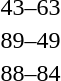<table style="text-align:center">
<tr>
<th width=200></th>
<th width=100></th>
<th width=200></th>
</tr>
<tr>
<td align=right></td>
<td align=center>43–63</td>
<td align=left><strong></strong></td>
</tr>
<tr>
<td align=right><strong></strong></td>
<td align=center>89–49</td>
<td align=left></td>
</tr>
<tr>
<td align=right><strong></strong></td>
<td align=center>88–84</td>
<td align=left></td>
</tr>
</table>
